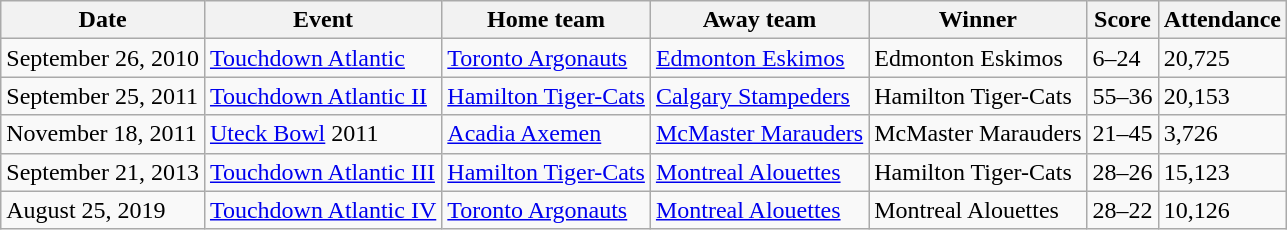<table class="wikitable">
<tr>
<th>Date</th>
<th>Event</th>
<th>Home team</th>
<th>Away team</th>
<th>Winner</th>
<th>Score</th>
<th>Attendance</th>
</tr>
<tr>
<td>September 26, 2010</td>
<td><a href='#'>Touchdown Atlantic</a></td>
<td><a href='#'>Toronto Argonauts</a></td>
<td><a href='#'>Edmonton Eskimos</a></td>
<td>Edmonton Eskimos</td>
<td>6–24</td>
<td>20,725</td>
</tr>
<tr>
<td>September 25, 2011</td>
<td><a href='#'>Touchdown Atlantic II</a></td>
<td><a href='#'>Hamilton Tiger-Cats</a></td>
<td><a href='#'>Calgary Stampeders</a></td>
<td>Hamilton Tiger-Cats</td>
<td>55–36</td>
<td>20,153</td>
</tr>
<tr>
<td>November 18, 2011</td>
<td><a href='#'>Uteck Bowl</a> 2011</td>
<td><a href='#'>Acadia Axemen</a></td>
<td><a href='#'>McMaster Marauders</a></td>
<td>McMaster Marauders</td>
<td>21–45</td>
<td>3,726</td>
</tr>
<tr>
<td>September 21, 2013</td>
<td><a href='#'>Touchdown Atlantic III</a></td>
<td><a href='#'>Hamilton Tiger-Cats</a></td>
<td><a href='#'>Montreal Alouettes</a></td>
<td>Hamilton Tiger-Cats</td>
<td>28–26</td>
<td>15,123</td>
</tr>
<tr>
<td>August 25, 2019</td>
<td><a href='#'>Touchdown Atlantic IV</a></td>
<td><a href='#'>Toronto Argonauts</a></td>
<td><a href='#'>Montreal Alouettes</a></td>
<td>Montreal Alouettes</td>
<td>28–22</td>
<td>10,126</td>
</tr>
</table>
